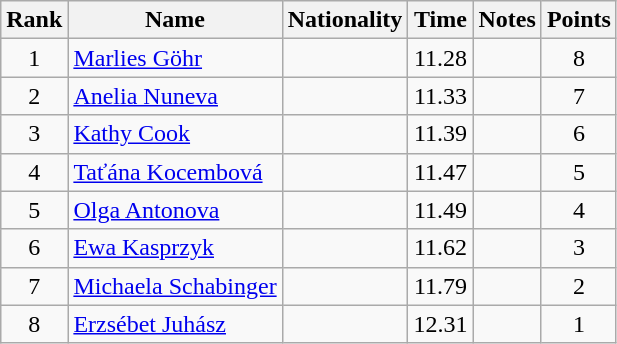<table class="wikitable sortable" style="text-align:center">
<tr>
<th>Rank</th>
<th>Name</th>
<th>Nationality</th>
<th>Time</th>
<th>Notes</th>
<th>Points</th>
</tr>
<tr>
<td>1</td>
<td align=left><a href='#'>Marlies Göhr</a></td>
<td align=left></td>
<td>11.28</td>
<td></td>
<td>8</td>
</tr>
<tr>
<td>2</td>
<td align=left><a href='#'>Anelia Nuneva</a></td>
<td align=left></td>
<td>11.33</td>
<td></td>
<td>7</td>
</tr>
<tr>
<td>3</td>
<td align=left><a href='#'>Kathy Cook</a></td>
<td align=left></td>
<td>11.39</td>
<td></td>
<td>6</td>
</tr>
<tr>
<td>4</td>
<td align=left><a href='#'>Taťána Kocembová</a></td>
<td align=left></td>
<td>11.47</td>
<td></td>
<td>5</td>
</tr>
<tr>
<td>5</td>
<td align=left><a href='#'>Olga Antonova</a></td>
<td align=left></td>
<td>11.49</td>
<td></td>
<td>4</td>
</tr>
<tr>
<td>6</td>
<td align=left><a href='#'>Ewa Kasprzyk</a></td>
<td align=left></td>
<td>11.62</td>
<td></td>
<td>3</td>
</tr>
<tr>
<td>7</td>
<td align=left><a href='#'>Michaela Schabinger</a></td>
<td align=left></td>
<td>11.79</td>
<td></td>
<td>2</td>
</tr>
<tr>
<td>8</td>
<td align=left><a href='#'>Erzsébet Juhász</a></td>
<td align=left></td>
<td>12.31</td>
<td></td>
<td>1</td>
</tr>
</table>
